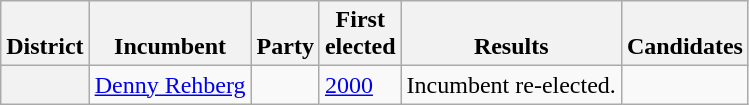<table class=wikitable>
<tr valign=bottom>
<th>District</th>
<th>Incumbent</th>
<th>Party</th>
<th>First<br>elected</th>
<th>Results</th>
<th>Candidates</th>
</tr>
<tr>
<th></th>
<td><a href='#'>Denny Rehberg</a></td>
<td></td>
<td><a href='#'>2000</a></td>
<td>Incumbent re-elected.</td>
<td nowrap></td>
</tr>
</table>
